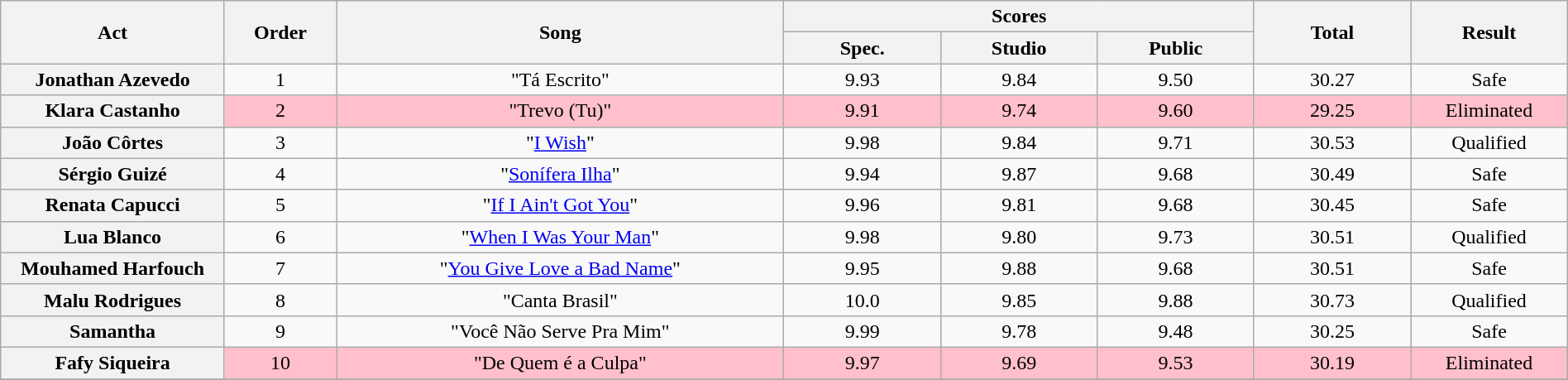<table class="wikitable plainrowheaders" style="text-align:center; width:100%;">
<tr>
<th scope="col" rowspan=2 width="10.0%">Act</th>
<th scope="col" rowspan=2 width="05.0%">Order</th>
<th scope="col" rowspan=2 width="20.0%">Song</th>
<th scope="col" colspan=3 width="20.0%">Scores</th>
<th scope="col" rowspan=2 width="07.0%">Total</th>
<th scope="col" rowspan=2 width="07.0%">Result</th>
</tr>
<tr>
<th scope="col" width="07.0%">Spec.</th>
<th scope="col" width="07.0%">Studio</th>
<th scope="col" width="07.0%">Public</th>
</tr>
<tr>
<th scope="row">Jonathan Azevedo</th>
<td>1</td>
<td>"Tá Escrito"</td>
<td>9.93 </td>
<td>9.84</td>
<td>9.50</td>
<td>30.27</td>
<td>Safe</td>
</tr>
<tr bgcolor=FFC0CB>
<th scope="row">Klara Castanho</th>
<td>2</td>
<td>"Trevo (Tu)"</td>
<td>9.91 </td>
<td>9.74</td>
<td>9.60</td>
<td>29.25</td>
<td>Eliminated</td>
</tr>
<tr>
<th scope="row">João Côrtes</th>
<td>3</td>
<td>"<a href='#'>I Wish</a>"</td>
<td>9.98 </td>
<td>9.84</td>
<td>9.71</td>
<td>30.53</td>
<td>Qualified</td>
</tr>
<tr>
<th scope="row">Sérgio Guizé</th>
<td>4</td>
<td>"<a href='#'>Sonífera Ilha</a>"</td>
<td>9.94 </td>
<td>9.87</td>
<td>9.68</td>
<td>30.49</td>
<td>Safe</td>
</tr>
<tr>
<th scope="row">Renata Capucci</th>
<td>5</td>
<td>"<a href='#'>If I Ain't Got You</a>"</td>
<td>9.96 </td>
<td>9.81</td>
<td>9.68</td>
<td>30.45</td>
<td>Safe</td>
</tr>
<tr>
<th scope="row">Lua Blanco</th>
<td>6</td>
<td>"<a href='#'>When I Was Your Man</a>"</td>
<td>9.98 </td>
<td>9.80</td>
<td>9.73</td>
<td>30.51</td>
<td>Qualified</td>
</tr>
<tr>
<th scope="row">Mouhamed Harfouch</th>
<td>7</td>
<td>"<a href='#'>You Give Love a Bad Name</a>"</td>
<td>9.95 </td>
<td>9.88</td>
<td>9.68</td>
<td>30.51</td>
<td>Safe</td>
</tr>
<tr>
<th scope="row">Malu Rodrigues</th>
<td>8</td>
<td>"Canta Brasil"</td>
<td>10.0 </td>
<td>9.85</td>
<td>9.88</td>
<td>30.73</td>
<td>Qualified</td>
</tr>
<tr>
<th scope="row">Samantha</th>
<td>9</td>
<td>"Você Não Serve Pra Mim"</td>
<td>9.99 </td>
<td>9.78</td>
<td>9.48</td>
<td>30.25</td>
<td>Safe</td>
</tr>
<tr bgcolor=FFC0CB>
<th scope="row">Fafy Siqueira</th>
<td>10</td>
<td>"De Quem é a Culpa"</td>
<td>9.97 </td>
<td>9.69</td>
<td>9.53</td>
<td>30.19</td>
<td>Eliminated</td>
</tr>
<tr>
</tr>
</table>
